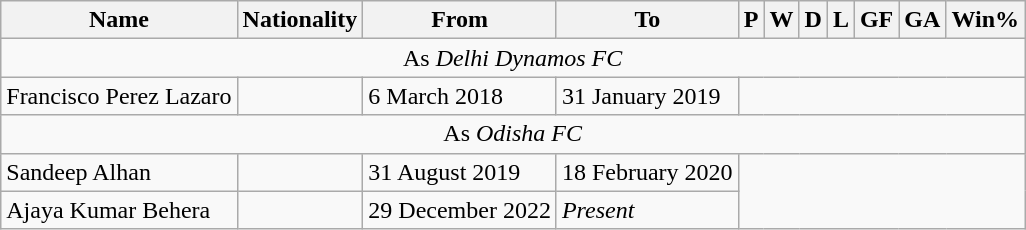<table class="wikitable plainrowheaders sortable" style="text-align:center">
<tr>
<th>Name</th>
<th>Nationality</th>
<th>From</th>
<th class="unsortable">To</th>
<th>P</th>
<th>W</th>
<th>D</th>
<th>L</th>
<th>GF</th>
<th>GA</th>
<th>Win%</th>
</tr>
<tr>
<td colspan="12">As <em>Delhi Dynamos FC</em></td>
</tr>
<tr>
<td scope=row style=text-align:left>Francisco Perez Lazaro</td>
<td align=left></td>
<td align=left>6 March 2018</td>
<td align=left>31 January 2019<br></td>
</tr>
<tr>
<td colspan="12">As <em>Odisha FC</em></td>
</tr>
<tr>
<td scope=row style=text-align:left>Sandeep Alhan</td>
<td align=left></td>
<td align=left>31 August 2019</td>
<td align=left>18 February 2020<br></td>
</tr>
<tr>
<td scope=row style=text-align:left>Ajaya Kumar Behera</td>
<td align=left></td>
<td align=left>29 December 2022</td>
<td align=left><em>Present</em><br></td>
</tr>
</table>
